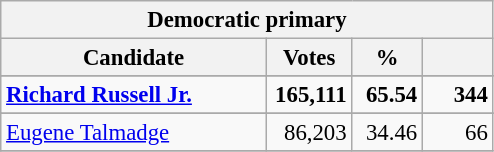<table class="wikitable" style="font-size: 95%;">
<tr>
<th colspan="4">Democratic primary</th>
</tr>
<tr>
<th colspan="1" style="width: 170px">Candidate</th>
<th style="width: 50px">Votes</th>
<th style="width: 40px">%</th>
<th style="width: 40px"></th>
</tr>
<tr>
</tr>
<tr>
<td><strong><a href='#'>Richard Russell Jr.</a></strong></td>
<td align="right"><strong>165,111</strong></td>
<td align="right"><strong>65.54</strong></td>
<td align="right"><strong>344</strong></td>
</tr>
<tr>
</tr>
<tr>
<td><a href='#'>Eugene Talmadge</a></td>
<td align="right">86,203</td>
<td align="right">34.46</td>
<td align="right">66</td>
</tr>
<tr>
</tr>
</table>
